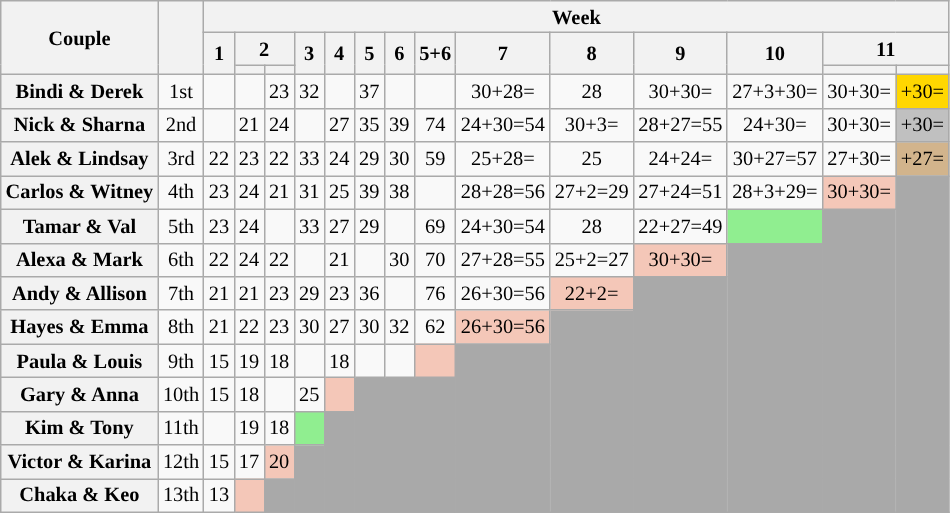<table class="wikitable sortable" style="text-align:center; font-size:85%">
<tr>
<th scope="col" rowspan="3" style="text-align:center; line-height:15px;">Couple</th>
<th scope="col" rowspan="3" style="text-align:center; line-height:15px;"></th>
<th colspan="14" style="text-align:center; line-height:15px;">Week</th>
</tr>
<tr>
<th scope="col" rowspan=2 style="line-height:15px;">1</th>
<th scope="col" colspan=2 style="line-height:15px;">2</th>
<th scope="col" rowspan=2 style="line-height:15px; style="font-weight:normal"><strong>3</strong></th>
<th scope="col" rowspan=2 style="line-height:15px;">4</th>
<th scope="col" rowspan=2 style="line-height:15px; style="font-weight:normal"><strong>5</strong></th>
<th scope="col" rowspan=2 style="line-height:15px; style="font-weight:normal"><strong>6</strong></th>
<th scope="col" rowspan=2 style="line-height:15px;">5+6</th>
<th scope="col" rowspan=2 style="line-height:15px;">7</th>
<th scope="col" rowspan=2 style="line-height:15px;">8</th>
<th scope="col" rowspan=2 style="line-height:15px;">9</th>
<th scope="col" rowspan=2 style="line-height:15px;">10</th>
<th scope="col" colspan=2 style="line-height:15px;">11</th>
</tr>
<tr>
<th style="line-height:15px;"></th>
<th style="line-height:15px;"></th>
<th style="line-height:15px;"></th>
<th style="line-height:15px;"></th>
</tr>
<tr>
<th scope="row">Bindi & Derek</th>
<td>1st</td>
<td></td>
<td></td>
<td>23</td>
<td>32</td>
<td></td>
<td>37</td>
<td></td>
<td></td>
<td>30+28=</td>
<td>28</td>
<td>30+30=</td>
<td>27+3+30=</td>
<td>30+30=</td>
<td bgcolor=gold >+30=</td>
</tr>
<tr>
<th scope="row">Nick & Sharna</th>
<td>2nd</td>
<td></td>
<td>21</td>
<td>24</td>
<td></td>
<td>27</td>
<td>35</td>
<td>39</td>
<td>74</td>
<td>24+30=54</td>
<td>30+3=</td>
<td>28+27=55</td>
<td>24+30=</td>
<td>30+30=</td>
<td bgcolor=silver >+30=</td>
</tr>
<tr>
<th scope="row">Alek & Lindsay</th>
<td>3rd</td>
<td>22</td>
<td>23</td>
<td>22</td>
<td>33</td>
<td>24</td>
<td>29</td>
<td>30</td>
<td>59</td>
<td>25+28=</td>
<td>25</td>
<td>24+24=</td>
<td>30+27=57</td>
<td>27+30=</td>
<td bgcolor=tan >+27=</td>
</tr>
<tr>
<th scope="row">Carlos & Witney</th>
<td>4th</td>
<td>23</td>
<td>24</td>
<td>21</td>
<td>31</td>
<td>25</td>
<td>39</td>
<td>38</td>
<td></td>
<td>28+28=56</td>
<td>27+2=29</td>
<td>27+24=51</td>
<td>28+3+29=</td>
<td bgcolor=f4c7b8 >30+30=</td>
<td colspan="1" rowspan="10" style="background:darkgrey"></td>
</tr>
<tr>
<th scope="row">Tamar & Val</th>
<td>5th</td>
<td>23</td>
<td>24</td>
<td></td>
<td>33</td>
<td>27</td>
<td>29</td>
<td></td>
<td>69</td>
<td>24+30=54</td>
<td>28</td>
<td>22+27=49</td>
<td style="background:lightgreen" ></td>
<td rowspan="9" style="background:darkgrey"></td>
</tr>
<tr>
<th scope="row">Alexa & Mark</th>
<td>6th</td>
<td>22</td>
<td>24</td>
<td>22</td>
<td></td>
<td>21</td>
<td></td>
<td>30</td>
<td>70</td>
<td>27+28=55</td>
<td>25+2=27</td>
<td bgcolor=f4c7b8 >30+30=</td>
<td rowspan="8" style="background:darkgrey"></td>
</tr>
<tr>
<th scope="row">Andy & Allison</th>
<td>7th</td>
<td>21</td>
<td>21</td>
<td>23</td>
<td>29</td>
<td>23</td>
<td>36</td>
<td></td>
<td>76</td>
<td>26+30=56</td>
<td bgcolor=f4c7b8 >22+2=</td>
<td rowspan="7" style="background:darkgrey"></td>
</tr>
<tr>
<th scope="row">Hayes & Emma</th>
<td>8th</td>
<td>21</td>
<td>22</td>
<td>23</td>
<td>30</td>
<td>27</td>
<td>30</td>
<td>32</td>
<td>62</td>
<td bgcolor=f4c7b8 >26+30=56</td>
<td rowspan="6" style="background:darkgrey"></td>
</tr>
<tr>
<th scope="row">Paula & Louis</th>
<td>9th</td>
<td>15</td>
<td>19</td>
<td>18</td>
<td></td>
<td>18</td>
<td></td>
<td></td>
<td bgcolor=f4c7b8></td>
<td rowspan="5" style="background:darkgrey"></td>
</tr>
<tr>
<th scope="row">Gary & Anna</th>
<td>10th</td>
<td>15</td>
<td>18</td>
<td></td>
<td>25</td>
<td bgcolor=f4c7b8></td>
<td colspan="3" rowspan="4" style="background:darkgrey"></td>
</tr>
<tr>
<th scope="row">Kim & Tony</th>
<td>11th</td>
<td></td>
<td>19</td>
<td>18</td>
<td style="background:lightgreen" ></td>
<td rowspan="3" style="background:darkgrey"></td>
</tr>
<tr>
<th scope="row">Victor & Karina</th>
<td>12th</td>
<td>15</td>
<td>17</td>
<td bgcolor=f4c7b8>20</td>
<td rowspan="2" style="background:darkgrey"></td>
</tr>
<tr>
<th scope="row">Chaka & Keo</th>
<td>13th</td>
<td>13</td>
<td bgcolor=f4c7b8></td>
<td style="background:darkgrey"></td>
</tr>
</table>
